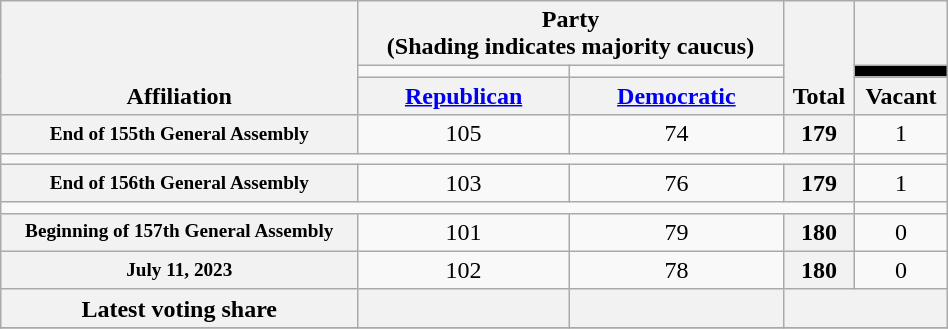<table class=wikitable style="text-align:center; width:50%">
<tr style="vertical-align:bottom;">
<th rowspan=3>Affiliation</th>
<th colspan="2">Party <div>(Shading indicates majority caucus)</div></th>
<th rowspan=3>Total</th>
<th></th>
</tr>
<tr style="height:5px">
<td></td>
<td></td>
<td style="background-color:black"></td>
</tr>
<tr>
<th><a href='#'>Republican</a></th>
<th><a href='#'>Democratic</a></th>
<th>Vacant</th>
</tr>
<tr>
<th nowrap style="font-size:80%">End of 155th General Assembly</th>
<td>105</td>
<td>74</td>
<th>179</th>
<td>1</td>
</tr>
<tr>
<td colspan="4"></td>
</tr>
<tr>
<th nowrap style="font-size:80%">End of 156th General Assembly</th>
<td>103</td>
<td>76</td>
<th>179</th>
<td>1</td>
</tr>
<tr>
<td colspan="4"></td>
</tr>
<tr>
<th nowrap style="font-size:80%">Beginning of 157th General Assembly</th>
<td>101</td>
<td>79</td>
<th>180</th>
<td>0</td>
</tr>
<tr>
<th nowrap style="font-size:80%">July 11, 2023</th>
<td>102</td>
<td>78</td>
<th>180</th>
<td>0</td>
</tr>
<tr>
<th>Latest voting share</th>
<th colspan=1 ></th>
<th></th>
<th colspan=2></th>
</tr>
<tr>
</tr>
</table>
